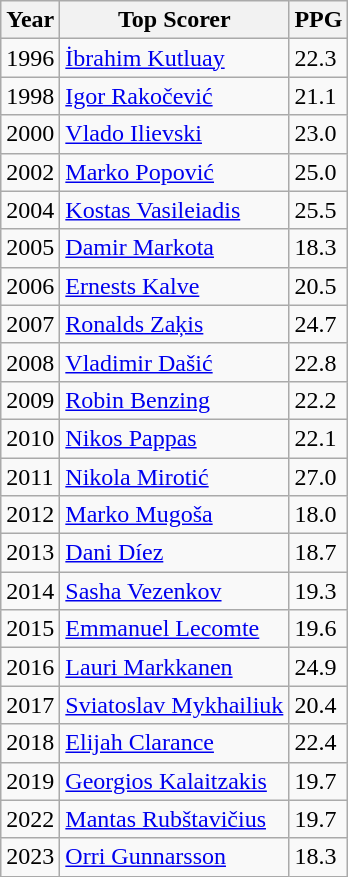<table class=wikitable>
<tr>
<th>Year</th>
<th>Top Scorer</th>
<th>PPG</th>
</tr>
<tr>
<td>1996</td>
<td> <a href='#'>İbrahim Kutluay</a></td>
<td>22.3</td>
</tr>
<tr>
<td>1998</td>
<td> <a href='#'>Igor Rakočević</a></td>
<td>21.1</td>
</tr>
<tr>
<td>2000</td>
<td> <a href='#'>Vlado Ilievski</a></td>
<td>23.0</td>
</tr>
<tr>
<td>2002</td>
<td> <a href='#'>Marko Popović</a></td>
<td>25.0</td>
</tr>
<tr>
<td>2004</td>
<td> <a href='#'>Kostas Vasileiadis</a></td>
<td>25.5</td>
</tr>
<tr>
<td>2005</td>
<td> <a href='#'>Damir Markota</a></td>
<td>18.3</td>
</tr>
<tr>
<td>2006</td>
<td> <a href='#'>Ernests Kalve</a></td>
<td>20.5</td>
</tr>
<tr>
<td>2007</td>
<td> <a href='#'>Ronalds Zaķis</a></td>
<td>24.7</td>
</tr>
<tr>
<td>2008</td>
<td> <a href='#'>Vladimir Dašić</a></td>
<td>22.8</td>
</tr>
<tr>
<td>2009</td>
<td> <a href='#'>Robin Benzing</a></td>
<td>22.2</td>
</tr>
<tr>
<td>2010</td>
<td> <a href='#'>Nikos Pappas</a></td>
<td>22.1</td>
</tr>
<tr>
<td>2011</td>
<td> <a href='#'>Nikola Mirotić</a></td>
<td>27.0</td>
</tr>
<tr>
<td>2012</td>
<td> <a href='#'>Marko Mugoša</a></td>
<td>18.0</td>
</tr>
<tr>
<td>2013</td>
<td> <a href='#'>Dani Díez</a></td>
<td>18.7</td>
</tr>
<tr>
<td>2014</td>
<td> <a href='#'>Sasha Vezenkov</a></td>
<td>19.3</td>
</tr>
<tr>
<td>2015</td>
<td> <a href='#'>Emmanuel Lecomte</a></td>
<td>19.6</td>
</tr>
<tr>
<td>2016</td>
<td> <a href='#'>Lauri Markkanen</a></td>
<td>24.9</td>
</tr>
<tr>
<td>2017</td>
<td> <a href='#'>Sviatoslav Mykhailiuk</a></td>
<td>20.4</td>
</tr>
<tr>
<td>2018</td>
<td> <a href='#'>Elijah Clarance</a></td>
<td>22.4</td>
</tr>
<tr>
<td>2019</td>
<td> <a href='#'>Georgios Kalaitzakis</a></td>
<td>19.7</td>
</tr>
<tr>
<td>2022</td>
<td> <a href='#'>Mantas Rubštavičius</a></td>
<td>19.7</td>
</tr>
<tr>
<td>2023</td>
<td> <a href='#'>Orri Gunnarsson</a></td>
<td>18.3</td>
</tr>
</table>
